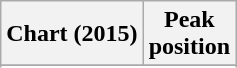<table class="wikitable">
<tr>
<th>Chart (2015)</th>
<th>Peak<br>position</th>
</tr>
<tr>
</tr>
<tr>
</tr>
<tr>
</tr>
<tr>
</tr>
<tr>
</tr>
<tr>
</tr>
<tr>
</tr>
</table>
